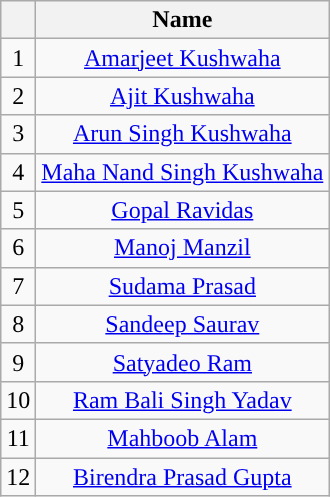<table class="wikitable" style="text-align:center">
<tr>
<th Style="background-color:"></th>
<th Style="background-color:">Name</th>
</tr>
<tr>
<td>1</td>
<td><a href='#'>Amarjeet Kushwaha</a></td>
</tr>
<tr>
<td>2</td>
<td><a href='#'>Ajit Kushwaha</a></td>
</tr>
<tr>
<td>3</td>
<td><a href='#'>Arun Singh Kushwaha</a></td>
</tr>
<tr>
<td>4</td>
<td><a href='#'>Maha Nand Singh Kushwaha</a></td>
</tr>
<tr>
<td>5</td>
<td><a href='#'>Gopal Ravidas</a></td>
</tr>
<tr>
<td>6</td>
<td><a href='#'>Manoj Manzil</a></td>
</tr>
<tr>
<td>7</td>
<td><a href='#'>Sudama Prasad</a></td>
</tr>
<tr>
<td>8</td>
<td><a href='#'>Sandeep Saurav</a></td>
</tr>
<tr>
<td>9</td>
<td><a href='#'>Satyadeo Ram</a></td>
</tr>
<tr>
<td>10</td>
<td><a href='#'>Ram Bali Singh Yadav</a></td>
</tr>
<tr>
<td>11</td>
<td><a href='#'>Mahboob Alam</a></td>
</tr>
<tr>
<td>12</td>
<td><a href='#'>Birendra Prasad Gupta</a></td>
</tr>
</table>
